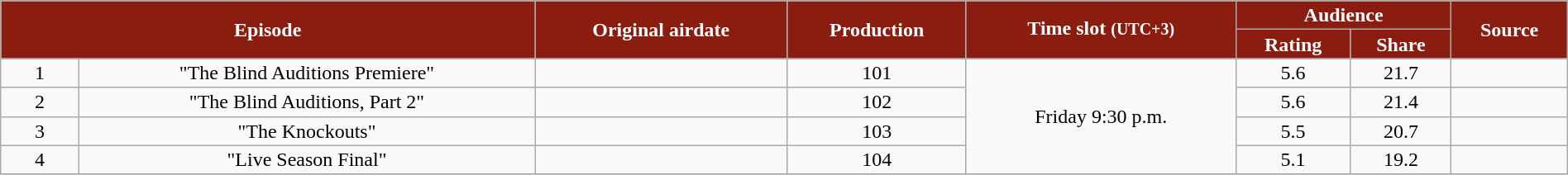<table class="wikitable" style="text-align:center; line-height:16px; width:100%;">
<tr>
<th style="background:#8b1c10; color:white;" colspan="2" rowspan="2">Episode</th>
<th style="background:#8b1c10; color:white;" rowspan="2">Original airdate</th>
<th style="background:#8b1c10; color:white;" rowspan="2">Production</th>
<th style="background:#8b1c10; color:white;" rowspan="2">Time slot <small>(UTC+3)</small></th>
<th style="background:#8b1c10; color:white;" colspan="2">Audience</th>
<th style="background:#8b1c10; color:white;" rowspan="2">Source</th>
</tr>
<tr>
<th style="background:#8b1c10; color:white;">Rating</th>
<th style="background:#8b1c10; color:white;">Share</th>
</tr>
<tr>
<td style="width:05%;">1</td>
<td>"The Blind Auditions Premiere"</td>
<td></td>
<td>101</td>
<td rowspan=4>Friday 9:30 p.m.</td>
<td>5.6</td>
<td>21.7</td>
<td></td>
</tr>
<tr>
<td style="width:05%;">2</td>
<td>"The Blind Auditions, Part 2"</td>
<td></td>
<td>102</td>
<td>5.6</td>
<td>21.4</td>
<td></td>
</tr>
<tr>
<td style="width:05%;">3</td>
<td>"The Knockouts"</td>
<td></td>
<td>103</td>
<td>5.5</td>
<td>20.7</td>
<td></td>
</tr>
<tr>
<td style="width:05%;">4</td>
<td>"Live Season Final"</td>
<td></td>
<td>104</td>
<td>5.1</td>
<td>19.2</td>
<td></td>
</tr>
<tr>
</tr>
</table>
